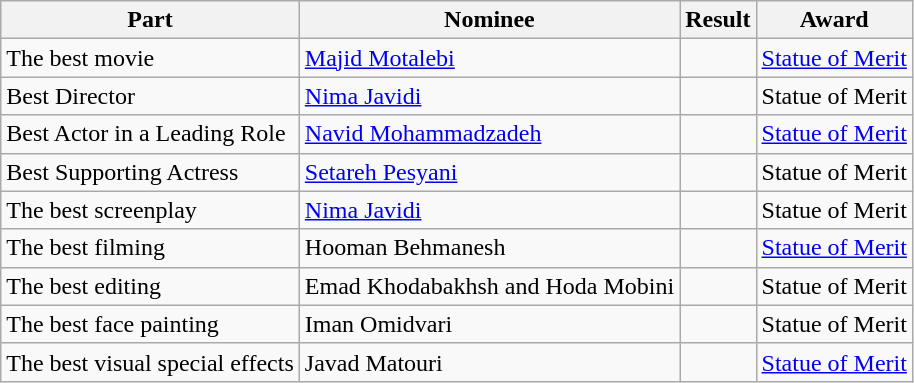<table class="wikitable">
<tr>
<th>Part</th>
<th>Nominee</th>
<th>Result</th>
<th>Award</th>
</tr>
<tr>
<td>The best movie</td>
<td><a href='#'>Majid Motalebi</a></td>
<td></td>
<td><a href='#'>Statue of Merit</a></td>
</tr>
<tr>
<td>Best Director</td>
<td><a href='#'>Nima Javidi</a></td>
<td></td>
<td>Statue of Merit</td>
</tr>
<tr>
<td>Best Actor in a Leading Role</td>
<td><a href='#'>Navid Mohammadzadeh</a></td>
<td></td>
<td><a href='#'>Statue of Merit</a></td>
</tr>
<tr>
<td>Best Supporting Actress</td>
<td><a href='#'>Setareh Pesyani</a></td>
<td></td>
<td>Statue of Merit</td>
</tr>
<tr>
<td>The best screenplay</td>
<td><a href='#'>Nima Javidi</a></td>
<td></td>
<td>Statue of Merit</td>
</tr>
<tr>
<td>The best filming</td>
<td>Hooman Behmanesh</td>
<td></td>
<td><a href='#'>Statue of Merit</a></td>
</tr>
<tr>
<td>The best editing</td>
<td>Emad Khodabakhsh and Hoda Mobini</td>
<td></td>
<td>Statue of Merit</td>
</tr>
<tr>
<td>The best face painting</td>
<td>Iman Omidvari</td>
<td></td>
<td>Statue of Merit</td>
</tr>
<tr>
<td>The best visual special effects</td>
<td>Javad Matouri</td>
<td></td>
<td><a href='#'>Statue of Merit</a></td>
</tr>
</table>
